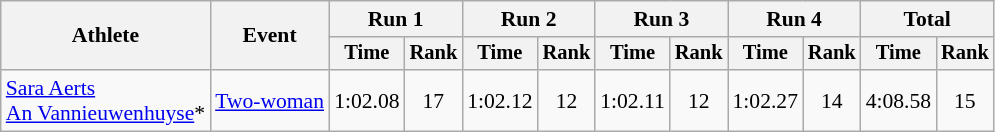<table class=wikitable style=font-size:90%;text-align:center>
<tr>
<th rowspan="2">Athlete</th>
<th rowspan="2">Event</th>
<th colspan="2">Run 1</th>
<th colspan="2">Run 2</th>
<th colspan="2">Run 3</th>
<th colspan="2">Run 4</th>
<th colspan="2">Total</th>
</tr>
<tr style="font-size:95%">
<th>Time</th>
<th>Rank</th>
<th>Time</th>
<th>Rank</th>
<th>Time</th>
<th>Rank</th>
<th>Time</th>
<th>Rank</th>
<th>Time</th>
<th>Rank</th>
</tr>
<tr>
<td align=left><a href='#'>Sara Aerts</a><br><a href='#'>An Vannieuwenhuyse</a>*</td>
<td align=left><a href='#'>Two-woman</a></td>
<td>1:02.08</td>
<td>17</td>
<td>1:02.12</td>
<td>12</td>
<td>1:02.11</td>
<td>12</td>
<td>1:02.27</td>
<td>14</td>
<td>4:08.58</td>
<td>15</td>
</tr>
</table>
